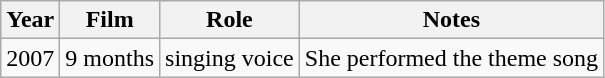<table class="wikitable">
<tr>
<th>Year</th>
<th>Film</th>
<th>Role</th>
<th>Notes</th>
</tr>
<tr>
<td>2007</td>
<td>9 months</td>
<td>singing voice</td>
<td>She performed the theme song</td>
</tr>
</table>
